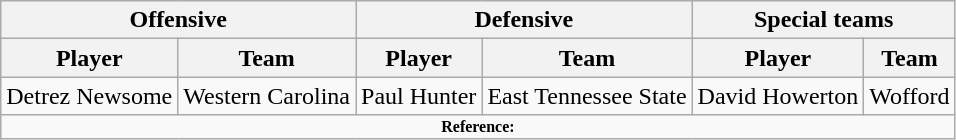<table class="wikitable" border="1">
<tr>
<th colspan="2">Offensive</th>
<th colspan="2">Defensive</th>
<th colspan="2">Special teams</th>
</tr>
<tr>
<th>Player</th>
<th>Team</th>
<th>Player</th>
<th>Team</th>
<th>Player</th>
<th>Team</th>
</tr>
<tr>
<td>Detrez Newsome</td>
<td>Western Carolina</td>
<td>Paul Hunter</td>
<td>East Tennessee State</td>
<td>David Howerton</td>
<td>Wofford</td>
</tr>
<tr>
<td colspan="8" style="font-size: 8pt" align="center"><strong>Reference: </strong></td>
</tr>
</table>
